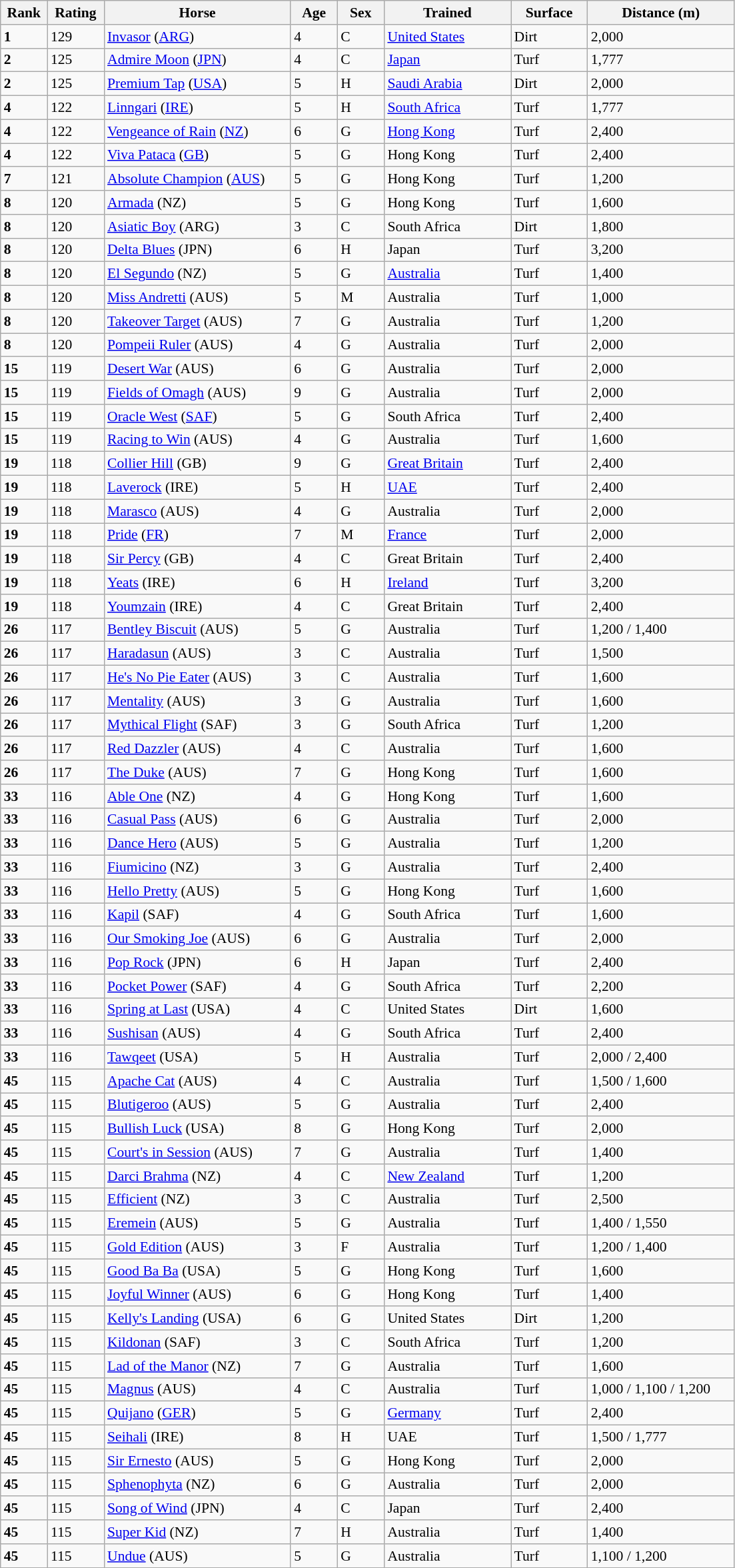<table class="wikitable sortable" style="font-size:90%">
<tr>
<th width="40px">Rank</th>
<th width="50px">Rating</th>
<th width="180px">Horse</th>
<th width="40px">Age</th>
<th width="40px">Sex</th>
<th width="120px">Trained</th>
<th width="70px">Surface</th>
<th width="140px">Distance (m)</th>
</tr>
<tr>
<td><strong>1</strong></td>
<td>129</td>
<td><a href='#'>Invasor</a> (<a href='#'>ARG</a>)</td>
<td>4</td>
<td>C</td>
<td><a href='#'>United States</a></td>
<td>Dirt</td>
<td>2,000</td>
</tr>
<tr>
<td><strong>2</strong></td>
<td>125</td>
<td><a href='#'>Admire Moon</a> (<a href='#'>JPN</a>)</td>
<td>4</td>
<td>C</td>
<td><a href='#'>Japan</a></td>
<td>Turf</td>
<td>1,777</td>
</tr>
<tr>
<td><strong>2</strong></td>
<td>125</td>
<td><a href='#'>Premium Tap</a> (<a href='#'>USA</a>)</td>
<td>5</td>
<td>H</td>
<td><a href='#'>Saudi Arabia</a></td>
<td>Dirt</td>
<td>2,000</td>
</tr>
<tr>
<td><strong>4</strong></td>
<td>122</td>
<td><a href='#'>Linngari</a> (<a href='#'>IRE</a>)</td>
<td>5</td>
<td>H</td>
<td><a href='#'>South Africa</a></td>
<td>Turf</td>
<td>1,777</td>
</tr>
<tr>
<td><strong>4</strong></td>
<td>122</td>
<td><a href='#'>Vengeance of Rain</a> (<a href='#'>NZ</a>)</td>
<td>6</td>
<td>G</td>
<td><a href='#'>Hong Kong</a></td>
<td>Turf</td>
<td>2,400</td>
</tr>
<tr>
<td><strong>4</strong></td>
<td>122</td>
<td><a href='#'>Viva Pataca</a> (<a href='#'>GB</a>)</td>
<td>5</td>
<td>G</td>
<td>Hong Kong</td>
<td>Turf</td>
<td>2,400</td>
</tr>
<tr>
<td><strong>7</strong></td>
<td>121</td>
<td><a href='#'>Absolute Champion</a> (<a href='#'>AUS</a>)</td>
<td>5</td>
<td>G</td>
<td>Hong Kong</td>
<td>Turf</td>
<td>1,200</td>
</tr>
<tr>
<td><strong>8</strong></td>
<td>120</td>
<td><a href='#'>Armada</a> (NZ)</td>
<td>5</td>
<td>G</td>
<td>Hong Kong</td>
<td>Turf</td>
<td>1,600</td>
</tr>
<tr>
<td><strong>8</strong></td>
<td>120</td>
<td><a href='#'>Asiatic Boy</a> (ARG)</td>
<td>3</td>
<td>C</td>
<td>South Africa</td>
<td>Dirt</td>
<td>1,800</td>
</tr>
<tr>
<td><strong>8</strong></td>
<td>120</td>
<td><a href='#'>Delta Blues</a> (JPN)</td>
<td>6</td>
<td>H</td>
<td>Japan</td>
<td>Turf</td>
<td>3,200</td>
</tr>
<tr>
<td><strong>8</strong></td>
<td>120</td>
<td><a href='#'>El Segundo</a> (NZ)</td>
<td>5</td>
<td>G</td>
<td><a href='#'>Australia</a></td>
<td>Turf</td>
<td>1,400</td>
</tr>
<tr>
<td><strong>8</strong></td>
<td>120</td>
<td><a href='#'>Miss Andretti</a> (AUS)</td>
<td>5</td>
<td>M</td>
<td>Australia</td>
<td>Turf</td>
<td>1,000</td>
</tr>
<tr>
<td><strong>8</strong></td>
<td>120</td>
<td><a href='#'>Takeover Target</a> (AUS)</td>
<td>7</td>
<td>G</td>
<td>Australia</td>
<td>Turf</td>
<td>1,200</td>
</tr>
<tr>
<td><strong>8</strong></td>
<td>120</td>
<td><a href='#'>Pompeii Ruler</a> (AUS)</td>
<td>4</td>
<td>G</td>
<td>Australia</td>
<td>Turf</td>
<td>2,000</td>
</tr>
<tr>
<td><strong>15</strong></td>
<td>119</td>
<td><a href='#'>Desert War</a> (AUS)</td>
<td>6</td>
<td>G</td>
<td>Australia</td>
<td>Turf</td>
<td>2,000</td>
</tr>
<tr>
<td><strong>15</strong></td>
<td>119</td>
<td><a href='#'>Fields of Omagh</a> (AUS)</td>
<td>9</td>
<td>G</td>
<td>Australia</td>
<td>Turf</td>
<td>2,000</td>
</tr>
<tr>
<td><strong>15</strong></td>
<td>119</td>
<td><a href='#'>Oracle West</a> (<a href='#'>SAF</a>)</td>
<td>5</td>
<td>G</td>
<td>South Africa</td>
<td>Turf</td>
<td>2,400</td>
</tr>
<tr>
<td><strong>15</strong></td>
<td>119</td>
<td><a href='#'>Racing to Win</a> (AUS)</td>
<td>4</td>
<td>G</td>
<td>Australia</td>
<td>Turf</td>
<td>1,600</td>
</tr>
<tr>
<td><strong>19</strong></td>
<td>118</td>
<td><a href='#'>Collier Hill</a> (GB)</td>
<td>9</td>
<td>G</td>
<td><a href='#'>Great Britain</a></td>
<td>Turf</td>
<td>2,400</td>
</tr>
<tr>
<td><strong>19</strong></td>
<td>118</td>
<td><a href='#'>Laverock</a> (IRE)</td>
<td>5</td>
<td>H</td>
<td><a href='#'>UAE</a></td>
<td>Turf</td>
<td>2,400</td>
</tr>
<tr>
<td><strong>19</strong></td>
<td>118</td>
<td><a href='#'>Marasco</a> (AUS)</td>
<td>4</td>
<td>G</td>
<td>Australia</td>
<td>Turf</td>
<td>2,000</td>
</tr>
<tr>
<td><strong>19</strong></td>
<td>118</td>
<td><a href='#'>Pride</a> (<a href='#'>FR</a>)</td>
<td>7</td>
<td>M</td>
<td><a href='#'>France</a></td>
<td>Turf</td>
<td>2,000</td>
</tr>
<tr>
<td><strong>19</strong></td>
<td>118</td>
<td><a href='#'>Sir Percy</a> (GB)</td>
<td>4</td>
<td>C</td>
<td>Great Britain</td>
<td>Turf</td>
<td>2,400</td>
</tr>
<tr>
<td><strong>19</strong></td>
<td>118</td>
<td><a href='#'>Yeats</a> (IRE)</td>
<td>6</td>
<td>H</td>
<td><a href='#'>Ireland</a></td>
<td>Turf</td>
<td>3,200</td>
</tr>
<tr>
<td><strong>19</strong></td>
<td>118</td>
<td><a href='#'>Youmzain</a> (IRE)</td>
<td>4</td>
<td>C</td>
<td>Great Britain</td>
<td>Turf</td>
<td>2,400</td>
</tr>
<tr>
<td><strong>26</strong></td>
<td>117</td>
<td><a href='#'>Bentley Biscuit</a> (AUS)</td>
<td>5</td>
<td>G</td>
<td>Australia</td>
<td>Turf</td>
<td>1,200 / 1,400</td>
</tr>
<tr>
<td><strong>26</strong></td>
<td>117</td>
<td><a href='#'>Haradasun</a> (AUS)</td>
<td>3</td>
<td>C</td>
<td>Australia</td>
<td>Turf</td>
<td>1,500</td>
</tr>
<tr>
<td><strong>26</strong></td>
<td>117</td>
<td><a href='#'>He's No Pie Eater</a> (AUS)</td>
<td>3</td>
<td>C</td>
<td>Australia</td>
<td>Turf</td>
<td>1,600</td>
</tr>
<tr>
<td><strong>26</strong></td>
<td>117</td>
<td><a href='#'>Mentality</a> (AUS)</td>
<td>3</td>
<td>G</td>
<td>Australia</td>
<td>Turf</td>
<td>1,600</td>
</tr>
<tr>
<td><strong>26</strong></td>
<td>117</td>
<td><a href='#'>Mythical Flight</a> (SAF)</td>
<td>3</td>
<td>G</td>
<td>South Africa</td>
<td>Turf</td>
<td>1,200</td>
</tr>
<tr>
<td><strong>26</strong></td>
<td>117</td>
<td><a href='#'>Red Dazzler</a> (AUS)</td>
<td>4</td>
<td>C</td>
<td>Australia</td>
<td>Turf</td>
<td>1,600</td>
</tr>
<tr>
<td><strong>26</strong></td>
<td>117</td>
<td><a href='#'>The Duke</a> (AUS)</td>
<td>7</td>
<td>G</td>
<td>Hong Kong</td>
<td>Turf</td>
<td>1,600</td>
</tr>
<tr>
<td><strong>33</strong></td>
<td>116</td>
<td><a href='#'>Able One</a> (NZ)</td>
<td>4</td>
<td>G</td>
<td>Hong Kong</td>
<td>Turf</td>
<td>1,600</td>
</tr>
<tr>
<td><strong>33</strong></td>
<td>116</td>
<td><a href='#'>Casual Pass</a> (AUS)</td>
<td>6</td>
<td>G</td>
<td>Australia</td>
<td>Turf</td>
<td>2,000</td>
</tr>
<tr>
<td><strong>33</strong></td>
<td>116</td>
<td><a href='#'>Dance Hero</a> (AUS)</td>
<td>5</td>
<td>G</td>
<td>Australia</td>
<td>Turf</td>
<td>1,200</td>
</tr>
<tr>
<td><strong>33</strong></td>
<td>116</td>
<td><a href='#'>Fiumicino</a> (NZ)</td>
<td>3</td>
<td>G</td>
<td>Australia</td>
<td>Turf</td>
<td>2,400</td>
</tr>
<tr>
<td><strong>33</strong></td>
<td>116</td>
<td><a href='#'>Hello Pretty</a> (AUS)</td>
<td>5</td>
<td>G</td>
<td>Hong Kong</td>
<td>Turf</td>
<td>1,600</td>
</tr>
<tr>
<td><strong>33</strong></td>
<td>116</td>
<td><a href='#'>Kapil</a> (SAF)</td>
<td>4</td>
<td>G</td>
<td>South Africa</td>
<td>Turf</td>
<td>1,600</td>
</tr>
<tr>
<td><strong>33</strong></td>
<td>116</td>
<td><a href='#'>Our Smoking Joe</a> (AUS)</td>
<td>6</td>
<td>G</td>
<td>Australia</td>
<td>Turf</td>
<td>2,000</td>
</tr>
<tr>
<td><strong>33</strong></td>
<td>116</td>
<td><a href='#'>Pop Rock</a> (JPN)</td>
<td>6</td>
<td>H</td>
<td>Japan</td>
<td>Turf</td>
<td>2,400</td>
</tr>
<tr>
<td><strong>33</strong></td>
<td>116</td>
<td><a href='#'>Pocket Power</a> (SAF)</td>
<td>4</td>
<td>G</td>
<td>South Africa</td>
<td>Turf</td>
<td>2,200</td>
</tr>
<tr>
<td><strong>33</strong></td>
<td>116</td>
<td><a href='#'>Spring at Last</a> (USA)</td>
<td>4</td>
<td>C</td>
<td>United States</td>
<td>Dirt</td>
<td>1,600</td>
</tr>
<tr>
<td><strong>33</strong></td>
<td>116</td>
<td><a href='#'>Sushisan</a> (AUS)</td>
<td>4</td>
<td>G</td>
<td>South Africa</td>
<td>Turf</td>
<td>2,400</td>
</tr>
<tr>
<td><strong>33</strong></td>
<td>116</td>
<td><a href='#'>Tawqeet</a> (USA)</td>
<td>5</td>
<td>H</td>
<td>Australia</td>
<td>Turf</td>
<td>2,000 / 2,400</td>
</tr>
<tr>
<td><strong>45</strong></td>
<td>115</td>
<td><a href='#'>Apache Cat</a> (AUS)</td>
<td>4</td>
<td>C</td>
<td>Australia</td>
<td>Turf</td>
<td>1,500 / 1,600</td>
</tr>
<tr>
<td><strong>45</strong></td>
<td>115</td>
<td><a href='#'>Blutigeroo</a> (AUS)</td>
<td>5</td>
<td>G</td>
<td>Australia</td>
<td>Turf</td>
<td>2,400</td>
</tr>
<tr>
<td><strong>45</strong></td>
<td>115</td>
<td><a href='#'>Bullish Luck</a> (USA)</td>
<td>8</td>
<td>G</td>
<td>Hong Kong</td>
<td>Turf</td>
<td>2,000</td>
</tr>
<tr>
<td><strong>45</strong></td>
<td>115</td>
<td><a href='#'>Court's in Session</a> (AUS)</td>
<td>7</td>
<td>G</td>
<td>Australia</td>
<td>Turf</td>
<td>1,400</td>
</tr>
<tr>
<td><strong>45</strong></td>
<td>115</td>
<td><a href='#'>Darci Brahma</a> (NZ)</td>
<td>4</td>
<td>C</td>
<td><a href='#'>New Zealand</a></td>
<td>Turf</td>
<td>1,200</td>
</tr>
<tr>
<td><strong>45</strong></td>
<td>115</td>
<td><a href='#'>Efficient</a> (NZ)</td>
<td>3</td>
<td>C</td>
<td>Australia</td>
<td>Turf</td>
<td>2,500</td>
</tr>
<tr>
<td><strong>45</strong></td>
<td>115</td>
<td><a href='#'>Eremein</a> (AUS)</td>
<td>5</td>
<td>G</td>
<td>Australia</td>
<td>Turf</td>
<td>1,400 / 1,550</td>
</tr>
<tr>
<td><strong>45</strong></td>
<td>115</td>
<td><a href='#'>Gold Edition</a> (AUS)</td>
<td>3</td>
<td>F</td>
<td>Australia</td>
<td>Turf</td>
<td>1,200 / 1,400</td>
</tr>
<tr>
<td><strong>45</strong></td>
<td>115</td>
<td><a href='#'>Good Ba Ba</a> (USA)</td>
<td>5</td>
<td>G</td>
<td>Hong Kong</td>
<td>Turf</td>
<td>1,600</td>
</tr>
<tr>
<td><strong>45</strong></td>
<td>115</td>
<td><a href='#'>Joyful Winner</a> (AUS)</td>
<td>6</td>
<td>G</td>
<td>Hong Kong</td>
<td>Turf</td>
<td>1,400</td>
</tr>
<tr>
<td><strong>45</strong></td>
<td>115</td>
<td><a href='#'>Kelly's Landing</a> (USA)</td>
<td>6</td>
<td>G</td>
<td>United States</td>
<td>Dirt</td>
<td>1,200</td>
</tr>
<tr>
<td><strong>45</strong></td>
<td>115</td>
<td><a href='#'>Kildonan</a> (SAF)</td>
<td>3</td>
<td>C</td>
<td>South Africa</td>
<td>Turf</td>
<td>1,200</td>
</tr>
<tr>
<td><strong>45</strong></td>
<td>115</td>
<td><a href='#'>Lad of the Manor</a> (NZ)</td>
<td>7</td>
<td>G</td>
<td>Australia</td>
<td>Turf</td>
<td>1,600</td>
</tr>
<tr>
<td><strong>45</strong></td>
<td>115</td>
<td><a href='#'>Magnus</a> (AUS)</td>
<td>4</td>
<td>C</td>
<td>Australia</td>
<td>Turf</td>
<td>1,000 / 1,100 / 1,200</td>
</tr>
<tr>
<td><strong>45</strong></td>
<td>115</td>
<td><a href='#'>Quijano</a> (<a href='#'>GER</a>)</td>
<td>5</td>
<td>G</td>
<td><a href='#'>Germany</a></td>
<td>Turf</td>
<td>2,400</td>
</tr>
<tr>
<td><strong>45</strong></td>
<td>115</td>
<td><a href='#'>Seihali</a> (IRE)</td>
<td>8</td>
<td>H</td>
<td>UAE</td>
<td>Turf</td>
<td>1,500 / 1,777</td>
</tr>
<tr>
<td><strong>45</strong></td>
<td>115</td>
<td><a href='#'>Sir Ernesto</a> (AUS)</td>
<td>5</td>
<td>G</td>
<td>Hong Kong</td>
<td>Turf</td>
<td>2,000</td>
</tr>
<tr>
<td><strong>45</strong></td>
<td>115</td>
<td><a href='#'>Sphenophyta</a> (NZ)</td>
<td>6</td>
<td>G</td>
<td>Australia</td>
<td>Turf</td>
<td>2,000</td>
</tr>
<tr>
<td><strong>45</strong></td>
<td>115</td>
<td><a href='#'>Song of Wind</a> (JPN)</td>
<td>4</td>
<td>C</td>
<td>Japan</td>
<td>Turf</td>
<td>2,400</td>
</tr>
<tr>
<td><strong>45</strong></td>
<td>115</td>
<td><a href='#'>Super Kid</a> (NZ)</td>
<td>7</td>
<td>H</td>
<td>Australia</td>
<td>Turf</td>
<td>1,400</td>
</tr>
<tr>
<td><strong>45</strong></td>
<td>115</td>
<td><a href='#'>Undue</a> (AUS)</td>
<td>5</td>
<td>G</td>
<td>Australia</td>
<td>Turf</td>
<td>1,100 / 1,200</td>
</tr>
</table>
